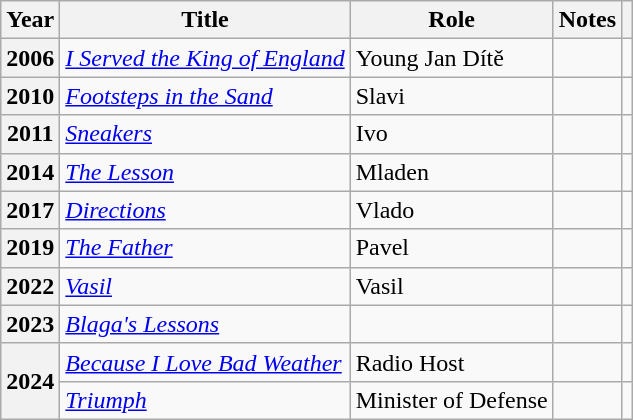<table class="wikitable sortable plainrowheaders">
<tr>
<th scope="col">Year</th>
<th scope="col">Title</th>
<th scope="col" class="unsortable">Role</th>
<th scope="col" class="unsortable">Notes</th>
<th scope="col" class="unsortable"></th>
</tr>
<tr>
<th scope=row>2006</th>
<td><em><a href='#'>I Served the King of England</a></em></td>
<td>Young Jan Dítě</td>
<td></td>
<td style="text-align:center"></td>
</tr>
<tr>
<th scope=row>2010</th>
<td><em><a href='#'>Footsteps in the Sand</a></em></td>
<td>Slavi</td>
<td></td>
<td style="text-align:center"></td>
</tr>
<tr>
<th scope=row>2011</th>
<td><em><a href='#'>Sneakers</a></em></td>
<td>Ivo</td>
<td></td>
<td style="text-align:center"></td>
</tr>
<tr>
<th scope=row>2014</th>
<td><em><a href='#'>The Lesson</a></em></td>
<td>Mladen</td>
<td></td>
<td style="text-align:center"></td>
</tr>
<tr>
<th scope=row>2017</th>
<td><em><a href='#'>Directions</a></em></td>
<td>Vlado</td>
<td></td>
<td style="text-align:center"></td>
</tr>
<tr>
<th scope=row>2019</th>
<td><em><a href='#'>The Father</a></em></td>
<td>Pavel</td>
<td></td>
<td style="text-align:center"></td>
</tr>
<tr>
<th scope=row>2022</th>
<td><em><a href='#'>Vasil</a></em></td>
<td>Vasil</td>
<td></td>
<td style="text-align:center"></td>
</tr>
<tr>
<th scope=row>2023</th>
<td><em><a href='#'>Blaga's Lessons</a></em></td>
<td></td>
<td></td>
<td style="text-align:center"></td>
</tr>
<tr>
<th rowspan="2">2024</th>
<td><em><a href='#'>Because I Love Bad Weather</a></em></td>
<td>Radio Host</td>
<td></td>
<td></td>
</tr>
<tr>
<td><em><a href='#'>Triumph</a></em></td>
<td>Minister of Defense</td>
<td></td>
<td></td>
</tr>
</table>
